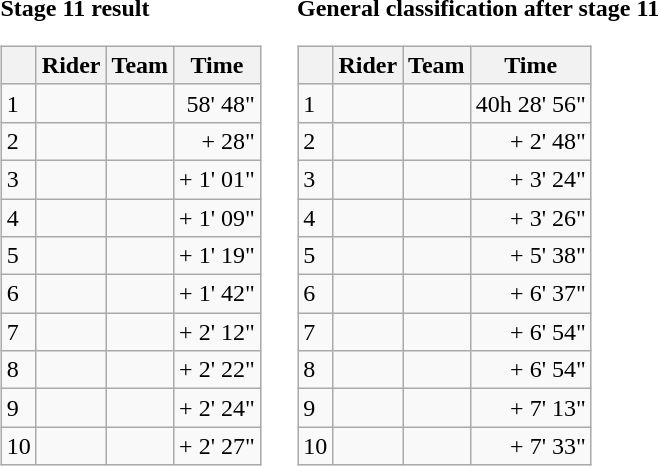<table>
<tr>
<td><strong>Stage 11 result</strong><br><table class="wikitable">
<tr>
<th></th>
<th>Rider</th>
<th>Team</th>
<th>Time</th>
</tr>
<tr>
<td>1</td>
<td></td>
<td></td>
<td align="right">58' 48"</td>
</tr>
<tr>
<td>2</td>
<td> </td>
<td></td>
<td align="right">+ 28"</td>
</tr>
<tr>
<td>3</td>
<td></td>
<td></td>
<td align="right">+ 1' 01"</td>
</tr>
<tr>
<td>4</td>
<td></td>
<td></td>
<td align="right">+ 1' 09"</td>
</tr>
<tr>
<td>5</td>
<td> </td>
<td></td>
<td align="right">+ 1' 19"</td>
</tr>
<tr>
<td>6</td>
<td></td>
<td></td>
<td align="right">+ 1' 42"</td>
</tr>
<tr>
<td>7</td>
<td></td>
<td></td>
<td align="right">+ 2' 12"</td>
</tr>
<tr>
<td>8</td>
<td></td>
<td></td>
<td align="right">+ 2' 22"</td>
</tr>
<tr>
<td>9</td>
<td></td>
<td></td>
<td align="right">+ 2' 24"</td>
</tr>
<tr>
<td>10</td>
<td></td>
<td></td>
<td align="right">+ 2' 27"</td>
</tr>
</table>
</td>
<td></td>
<td><strong>General classification after stage 11</strong><br><table class="wikitable">
<tr>
<th></th>
<th>Rider</th>
<th>Team</th>
<th>Time</th>
</tr>
<tr>
<td>1</td>
<td> </td>
<td></td>
<td align="right">40h 28' 56"</td>
</tr>
<tr>
<td>2</td>
<td></td>
<td></td>
<td align="right">+ 2' 48"</td>
</tr>
<tr>
<td>3</td>
<td></td>
<td></td>
<td align="right">+ 3' 24"</td>
</tr>
<tr>
<td>4</td>
<td> </td>
<td></td>
<td align="right">+ 3' 26"</td>
</tr>
<tr>
<td>5</td>
<td></td>
<td></td>
<td align="right">+ 5' 38"</td>
</tr>
<tr>
<td>6</td>
<td></td>
<td></td>
<td align="right">+ 6' 37"</td>
</tr>
<tr>
<td>7</td>
<td></td>
<td></td>
<td align="right">+ 6' 54"</td>
</tr>
<tr>
<td>8</td>
<td></td>
<td></td>
<td align="right">+ 6' 54"</td>
</tr>
<tr>
<td>9</td>
<td></td>
<td></td>
<td align="right">+ 7' 13"</td>
</tr>
<tr>
<td>10</td>
<td></td>
<td></td>
<td align="right">+ 7' 33"</td>
</tr>
</table>
</td>
</tr>
</table>
